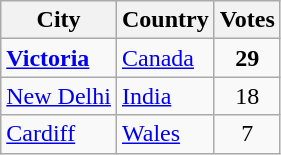<table class="wikitable"  style="margin:auto; margin-left:.5em;">
<tr>
<th>City</th>
<th>Country</th>
<th>Votes</th>
</tr>
<tr>
<td><strong><a href='#'>Victoria</a></strong></td>
<td> <a href='#'>Canada</a></td>
<td style="text-align:center;"><strong>29</strong></td>
</tr>
<tr>
<td><a href='#'>New Delhi</a></td>
<td> <a href='#'>India</a></td>
<td style="text-align:center;">18</td>
</tr>
<tr>
<td><a href='#'>Cardiff</a></td>
<td> <a href='#'>Wales</a></td>
<td style="text-align:center;">7</td>
</tr>
</table>
